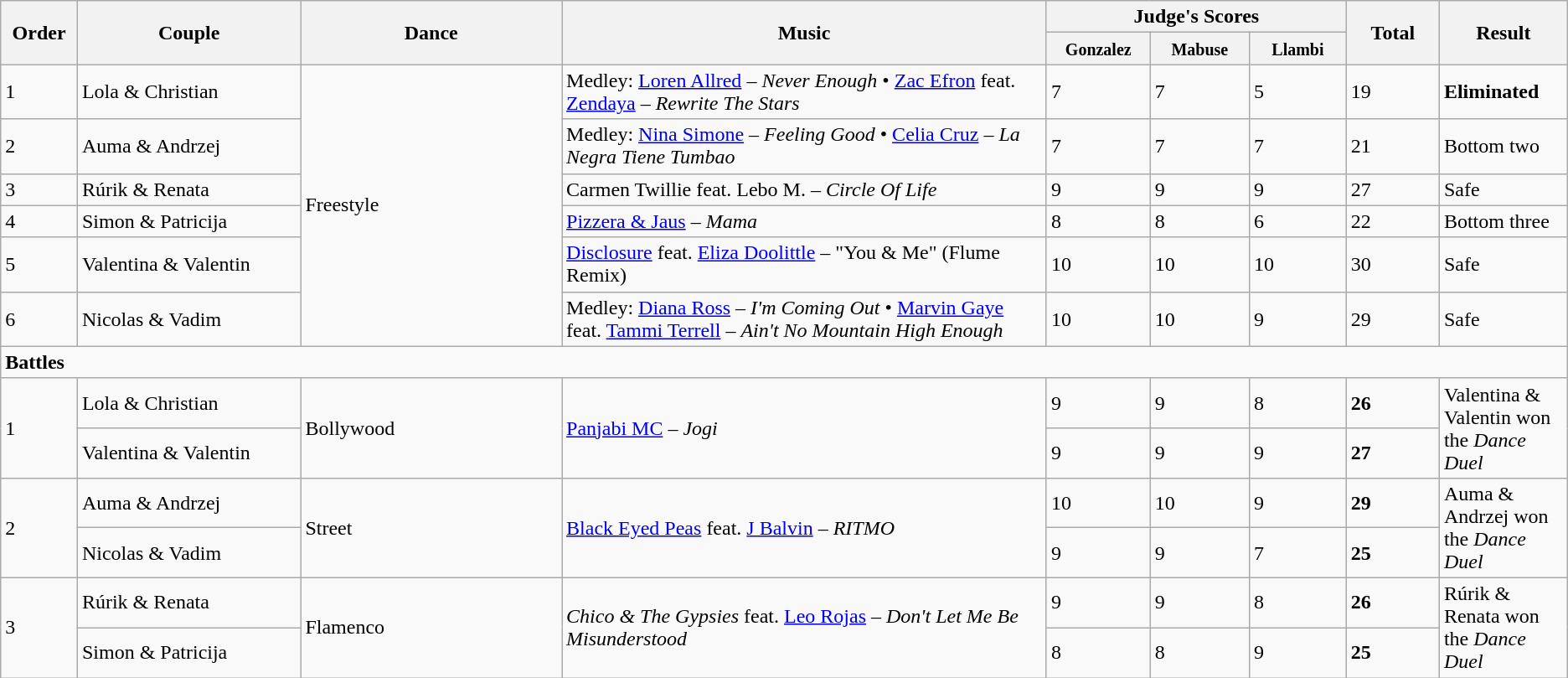<table class="wikitable sortable center">
<tr>
<th rowspan="2" style="width: 4em">Order</th>
<th rowspan="2" style="width: 17em">Couple</th>
<th rowspan="2" style="width: 20em">Dance</th>
<th rowspan="2" style="width: 40em">Music</th>
<th colspan="3">Judge's Scores</th>
<th rowspan="2" style="width: 6em">Total</th>
<th rowspan="2" style="width: 7em">Result</th>
</tr>
<tr>
<th style="width: 6em"><small>Gonzalez</small></th>
<th style="width: 6em"><small>Mabuse</small></th>
<th style="width: 6em"><small>Llambi</small></th>
</tr>
<tr>
<td>1</td>
<td>Lola & Christian</td>
<td rowspan="6">Freestyle</td>
<td>Medley: <a href='#'>Loren Allred</a> – <em>Never Enough</em> • <a href='#'>Zac Efron</a> feat. <a href='#'>Zendaya</a> – <em>Rewrite The Stars</em></td>
<td>7</td>
<td>7</td>
<td>5</td>
<td>19</td>
<td><strong>Eliminated</strong></td>
</tr>
<tr>
<td>2</td>
<td>Auma & Andrzej</td>
<td>Medley: <a href='#'>Nina Simone</a> – <em>Feeling Good</em> • <a href='#'>Celia Cruz</a> – <em>La Negra Tiene Tumbao</em></td>
<td>7</td>
<td>7</td>
<td>7</td>
<td>21</td>
<td>Bottom two</td>
</tr>
<tr>
<td>3</td>
<td>Rúrik & Renata</td>
<td>Carmen Twillie feat. Lebo M. – <em>Circle Of Life</em></td>
<td>9</td>
<td>9</td>
<td>9</td>
<td>27</td>
<td>Safe</td>
</tr>
<tr>
<td>4</td>
<td>Simon & Patricija</td>
<td><a href='#'>Pizzera & Jaus</a> – <em>Mama</em></td>
<td>8</td>
<td>8</td>
<td>6</td>
<td>22</td>
<td>Bottom three</td>
</tr>
<tr>
<td>5</td>
<td>Valentina & Valentin</td>
<td><a href='#'>Disclosure</a> feat. <a href='#'>Eliza Doolittle</a> – "You & Me" (Flume Remix)</td>
<td>10</td>
<td>10</td>
<td>10</td>
<td>30</td>
<td>Safe</td>
</tr>
<tr>
<td>6</td>
<td>Nicolas & Vadim</td>
<td>Medley: <a href='#'>Diana Ross</a> – <em>I'm Coming Out</em> • <a href='#'>Marvin Gaye</a> feat. <a href='#'>Tammi Terrell</a> – <em>Ain't No Mountain High Enough</em></td>
<td>10</td>
<td>10</td>
<td>9</td>
<td>29</td>
<td>Safe</td>
</tr>
<tr>
<td colspan="9"><strong>Battles</strong></td>
</tr>
<tr>
<td rowspan="2">1</td>
<td>Lola & Christian</td>
<td rowspan="2">Bollywood</td>
<td rowspan="2"><a href='#'>Panjabi MC</a> – <em>Jogi</em></td>
<td>9</td>
<td>9</td>
<td>8</td>
<td><strong>26</strong></td>
<td rowspan="2">Valentina & Valentin won the <em>Dance Duel</em></td>
</tr>
<tr>
<td>Valentina & Valentin</td>
<td>9</td>
<td>9</td>
<td>9</td>
<td><strong>27</strong></td>
</tr>
<tr>
<td rowspan="2">2</td>
<td>Auma & Andrzej</td>
<td rowspan="2">Street</td>
<td rowspan="2"><a href='#'>Black Eyed Peas</a> feat. <a href='#'>J Balvin</a> – <em>RITMO</em></td>
<td>10</td>
<td>10</td>
<td>9</td>
<td><strong>29</strong></td>
<td rowspan="2">Auma & Andrzej won the <em>Dance Duel</em></td>
</tr>
<tr>
<td>Nicolas & Vadim</td>
<td>9</td>
<td>9</td>
<td>7</td>
<td><strong>25</strong></td>
</tr>
<tr>
<td rowspan="2">3</td>
<td>Rúrik & Renata</td>
<td rowspan="2">Flamenco</td>
<td rowspan="2"><em>Chico & The Gypsies</em> feat. <a href='#'>Leo Rojas</a> – <em>Don't Let Me Be Misunderstood</em></td>
<td>9</td>
<td>9</td>
<td>8</td>
<td><strong>26 </strong></td>
<td rowspan="2">Rúrik & Renata won the <em>Dance Duel</em></td>
</tr>
<tr>
<td>Simon & Patricija</td>
<td>8</td>
<td>8</td>
<td>9</td>
<td><strong>25</strong></td>
</tr>
</table>
